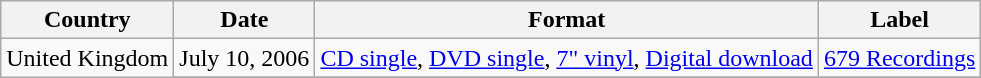<table class="wikitable">
<tr>
<th>Country</th>
<th>Date</th>
<th>Format</th>
<th>Label</th>
</tr>
<tr>
<td rowspan="2">United Kingdom</td>
<td>July 10, 2006</td>
<td><a href='#'>CD single</a>, <a href='#'>DVD single</a>, <a href='#'>7" vinyl</a>, <a href='#'>Digital download</a></td>
<td><a href='#'>679 Recordings</a></td>
</tr>
<tr>
</tr>
</table>
